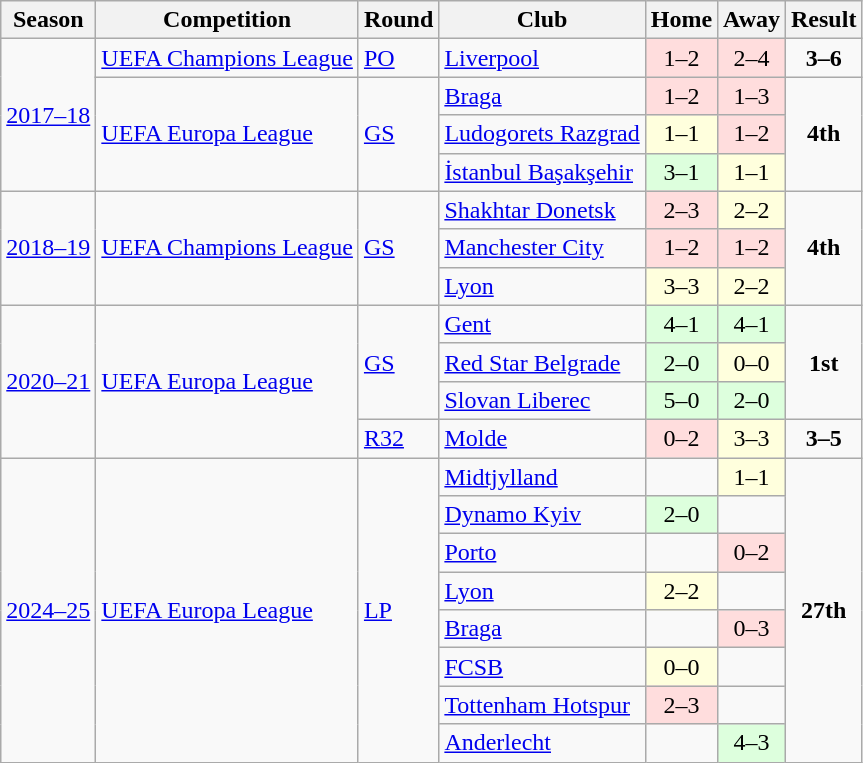<table class="wikitable">
<tr>
<th>Season</th>
<th>Competition</th>
<th>Round</th>
<th>Club</th>
<th>Home</th>
<th>Away</th>
<th>Result</th>
</tr>
<tr>
<td rowspan="4"><a href='#'>2017–18</a></td>
<td><a href='#'>UEFA Champions League</a></td>
<td><a href='#'>PO</a></td>
<td> <a href='#'>Liverpool</a></td>
<td bgcolor="#fdd" style="text-align:center;">1–2</td>
<td bgcolor="#fdd" style="text-align:center;">2–4</td>
<td style="text-align:center;"><strong>3–6</strong></td>
</tr>
<tr>
<td rowspan="3"><a href='#'>UEFA Europa League</a></td>
<td rowspan="3"><a href='#'>GS</a></td>
<td> <a href='#'>Braga</a></td>
<td bgcolor="#fdd" style="text-align:center;">1–2</td>
<td bgcolor="#fdd" style="text-align:center;">1–3</td>
<td style="text-align:center;" rowspan="3"><strong>4th</strong></td>
</tr>
<tr>
<td> <a href='#'>Ludogorets Razgrad</a></td>
<td bgcolor="#ffd" style="text-align:center;">1–1</td>
<td bgcolor="#fdd" style="text-align:center;">1–2</td>
</tr>
<tr>
<td> <a href='#'>İstanbul Başakşehir</a></td>
<td bgcolor="#dfd" style="text-align:center;">3–1</td>
<td bgcolor="#ffd" style="text-align:center;">1–1</td>
</tr>
<tr>
<td rowspan="3"><a href='#'>2018–19</a></td>
<td rowspan="3"><a href='#'>UEFA Champions League</a></td>
<td rowspan="3"><a href='#'>GS</a></td>
<td> <a href='#'>Shakhtar Donetsk</a></td>
<td bgcolor="#fdd" style="text-align:center;">2–3</td>
<td bgcolor="#ffd" style="text-align:center;">2–2</td>
<td style="text-align:center;" rowspan="3"><strong>4th</strong></td>
</tr>
<tr>
<td> <a href='#'>Manchester City</a></td>
<td bgcolor="#fdd" style="text-align:center;">1–2</td>
<td bgcolor="#fdd" style="text-align:center;">1–2</td>
</tr>
<tr>
<td> <a href='#'>Lyon</a></td>
<td bgcolor="#ffd" style="text-align:center;">3–3</td>
<td bgcolor="#ffd" style="text-align:center;">2–2</td>
</tr>
<tr>
<td rowspan="4"><a href='#'>2020–21</a></td>
<td rowspan="4"><a href='#'>UEFA Europa League</a></td>
<td rowspan="3"><a href='#'>GS</a></td>
<td> <a href='#'>Gent</a></td>
<td bgcolor="#dfd" style="text-align:center;">4–1</td>
<td bgcolor="#dfd" style="text-align:center;">4–1</td>
<td style="text-align:center;" rowspan="3"><strong>1st</strong></td>
</tr>
<tr>
<td> <a href='#'>Red Star Belgrade</a></td>
<td bgcolor="#dfd" style="text-align:center;">2–0</td>
<td bgcolor="#ffd" style="text-align:center;">0–0</td>
</tr>
<tr>
<td> <a href='#'>Slovan Liberec</a></td>
<td bgcolor="#dfd" style="text-align:center;">5–0</td>
<td bgcolor="#dfd" style="text-align:center;">2–0</td>
</tr>
<tr>
<td><a href='#'>R32</a></td>
<td> <a href='#'>Molde</a></td>
<td bgcolor="#fdd" style="text-align:center;">0–2</td>
<td bgcolor="#ffd" style="text-align:center;">3–3</td>
<td style="text-align:center;"><strong>3–5</strong></td>
</tr>
<tr>
<td rowspan="8"><a href='#'>2024–25</a></td>
<td rowspan="8"><a href='#'>UEFA Europa League</a></td>
<td rowspan="8"><a href='#'>LP</a></td>
<td> <a href='#'>Midtjylland</a></td>
<td></td>
<td bgcolor="#ffd" style="text-align:center;">1–1</td>
<td style="text-align:center;" rowspan="8"><strong>27th</strong></td>
</tr>
<tr>
<td> <a href='#'>Dynamo Kyiv</a></td>
<td bgcolor="#dfd" style="text-align:center;">2–0</td>
<td></td>
</tr>
<tr>
<td> <a href='#'>Porto</a></td>
<td></td>
<td bgcolor="#fdd" style="text-align:center;">0–2</td>
</tr>
<tr>
<td> <a href='#'>Lyon</a></td>
<td bgcolor="#ffd" style="text-align:center;">2–2</td>
<td></td>
</tr>
<tr>
<td> <a href='#'>Braga</a></td>
<td></td>
<td bgcolor="#fdd" style="text-align:center;">0–3</td>
</tr>
<tr>
<td> <a href='#'>FCSB</a></td>
<td bgcolor="#ffd" style="text-align:center;">0–0</td>
<td></td>
</tr>
<tr>
<td> <a href='#'>Tottenham Hotspur</a></td>
<td bgcolor="#fdd" style="text-align:center;">2–3</td>
<td></td>
</tr>
<tr>
<td> <a href='#'>Anderlecht</a></td>
<td></td>
<td bgcolor="#dfd" style="text-align:center;">4–3</td>
</tr>
</table>
